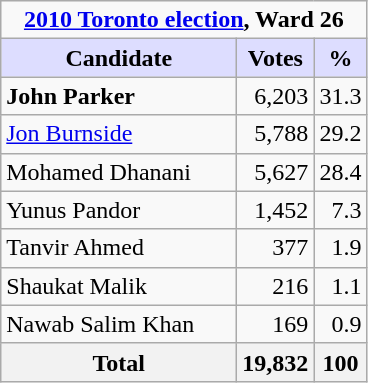<table class="wikitable">
<tr>
<td colspan="3" style="text-align:center;"><strong><a href='#'>2010 Toronto election</a>, Ward 26</strong></td>
</tr>
<tr>
<th style="background:#ddf; width:150px;">Candidate</th>
<th style="background:#ddf;">Votes</th>
<th style="background:#ddf;">%</th>
</tr>
<tr>
<td><strong>John Parker</strong></td>
<td align=right>6,203</td>
<td align=right>31.3</td>
</tr>
<tr>
<td><a href='#'>Jon Burnside</a></td>
<td align=right>5,788</td>
<td align=right>29.2</td>
</tr>
<tr>
<td>Mohamed Dhanani</td>
<td align=right>5,627</td>
<td align=right>28.4</td>
</tr>
<tr>
<td>Yunus Pandor</td>
<td align=right>1,452</td>
<td align=right>7.3</td>
</tr>
<tr>
<td>Tanvir Ahmed</td>
<td align=right>377</td>
<td align=right>1.9</td>
</tr>
<tr>
<td>Shaukat Malik</td>
<td align=right>216</td>
<td align=right>1.1</td>
</tr>
<tr>
<td>Nawab Salim Khan</td>
<td align=right>169</td>
<td align=right>0.9</td>
</tr>
<tr>
<th>Total</th>
<th align=right>19,832</th>
<th align=right>100</th>
</tr>
</table>
